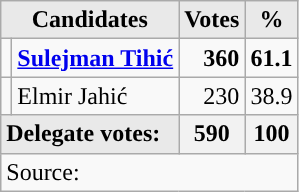<table class="wikitable">
<tr>
<th style="background:#e9e9e9; text-align:center;" colspan="2">Candidates</th>
<th style="background:#e9e9e9; text-align:center;">Votes</th>
<th style="background:#e9e9e9; text-align:center;">%</th>
</tr>
<tr>
<td style="background:"></td>
<td style="text-align:left;"><strong><a href='#'>Sulejman Tihić</a></strong></td>
<td style="text-align:right;"><strong>360</strong></td>
<td style="text-align:right;"><strong>61.1</strong></td>
</tr>
<tr>
<td style="background:"></td>
<td style="text-align:left;">Elmir Jahić</td>
<td style="text-align:right;">230</td>
<td style="text-align:right;">38.9</td>
</tr>
<tr style="background:#e9e9e9;">
<td style="text-align:left;" colspan="2"><strong>Delegate votes:</strong></td>
<th align= right>590</th>
<th align= right>100</th>
</tr>
<tr>
<td style="text-align:left;" colspan="7">Source: </td>
</tr>
</table>
